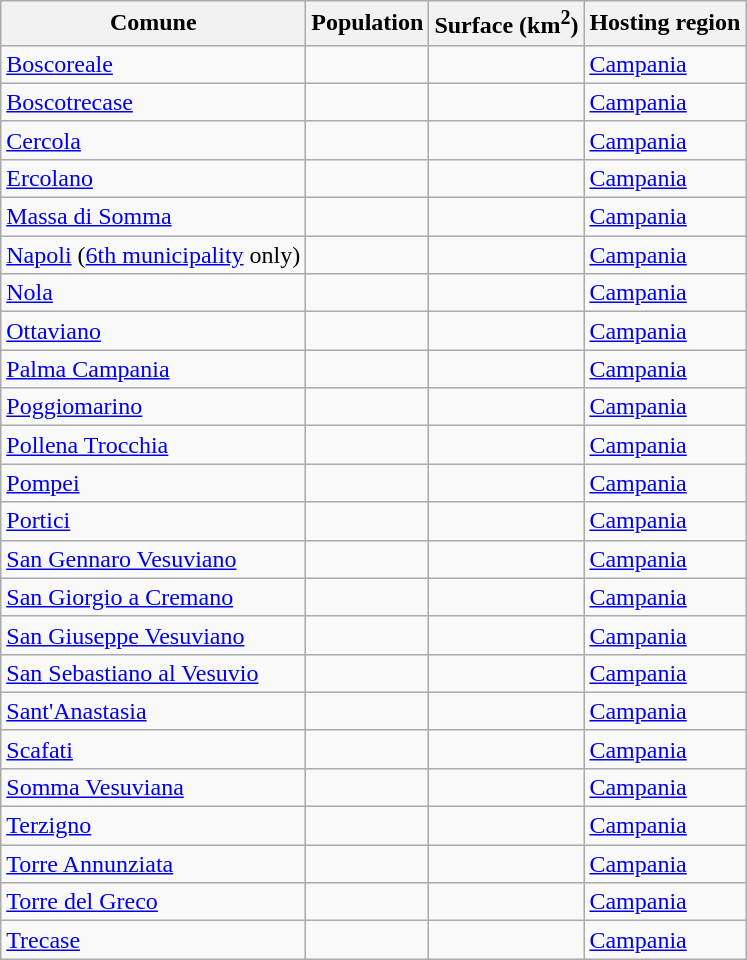<table class="wikitable">
<tr>
<th>Comune</th>
<th>Population</th>
<th>Surface (km<sup>2</sup>)</th>
<th>Hosting region</th>
</tr>
<tr>
<td><a href='#'>Boscoreale</a></td>
<td></td>
<td></td>
<td><a href='#'>Campania</a></td>
</tr>
<tr>
<td><a href='#'>Boscotrecase</a></td>
<td></td>
<td></td>
<td><a href='#'>Campania</a></td>
</tr>
<tr>
<td><a href='#'>Cercola</a></td>
<td></td>
<td></td>
<td><a href='#'>Campania</a></td>
</tr>
<tr>
<td><a href='#'>Ercolano</a></td>
<td></td>
<td></td>
<td><a href='#'>Campania</a></td>
</tr>
<tr>
<td><a href='#'>Massa di Somma</a></td>
<td></td>
<td></td>
<td><a href='#'>Campania</a></td>
</tr>
<tr>
<td><a href='#'>Napoli</a> (<a href='#'>6th municipality</a> only)</td>
<td></td>
<td></td>
<td><a href='#'>Campania</a></td>
</tr>
<tr>
<td><a href='#'>Nola</a></td>
<td></td>
<td></td>
<td><a href='#'>Campania</a></td>
</tr>
<tr>
<td><a href='#'>Ottaviano</a></td>
<td></td>
<td></td>
<td><a href='#'>Campania</a></td>
</tr>
<tr>
<td><a href='#'>Palma Campania</a></td>
<td></td>
<td></td>
<td><a href='#'>Campania</a></td>
</tr>
<tr>
<td><a href='#'>Poggiomarino</a></td>
<td></td>
<td></td>
<td><a href='#'>Campania</a></td>
</tr>
<tr>
<td><a href='#'>Pollena Trocchia</a></td>
<td></td>
<td></td>
<td><a href='#'>Campania</a></td>
</tr>
<tr>
<td><a href='#'>Pompei</a></td>
<td></td>
<td></td>
<td><a href='#'>Campania</a></td>
</tr>
<tr>
<td><a href='#'>Portici</a></td>
<td></td>
<td></td>
<td><a href='#'>Campania</a></td>
</tr>
<tr>
<td><a href='#'>San Gennaro Vesuviano</a></td>
<td></td>
<td></td>
<td><a href='#'>Campania</a></td>
</tr>
<tr>
<td><a href='#'>San Giorgio a Cremano</a></td>
<td></td>
<td></td>
<td><a href='#'>Campania</a></td>
</tr>
<tr>
<td><a href='#'>San Giuseppe Vesuviano</a></td>
<td></td>
<td></td>
<td><a href='#'>Campania</a></td>
</tr>
<tr>
<td><a href='#'>San Sebastiano al Vesuvio</a></td>
<td></td>
<td></td>
<td><a href='#'>Campania</a></td>
</tr>
<tr>
<td><a href='#'>Sant'Anastasia</a></td>
<td></td>
<td></td>
<td><a href='#'>Campania</a></td>
</tr>
<tr>
<td><a href='#'>Scafati</a></td>
<td></td>
<td></td>
<td><a href='#'>Campania</a></td>
</tr>
<tr>
<td><a href='#'>Somma Vesuviana</a></td>
<td></td>
<td></td>
<td><a href='#'>Campania</a></td>
</tr>
<tr>
<td><a href='#'>Terzigno</a></td>
<td></td>
<td></td>
<td><a href='#'>Campania</a></td>
</tr>
<tr>
<td><a href='#'>Torre Annunziata</a></td>
<td></td>
<td></td>
<td><a href='#'>Campania</a></td>
</tr>
<tr>
<td><a href='#'>Torre del Greco</a></td>
<td></td>
<td></td>
<td><a href='#'>Campania</a></td>
</tr>
<tr>
<td><a href='#'>Trecase</a></td>
<td></td>
<td></td>
<td><a href='#'>Campania</a></td>
</tr>
</table>
